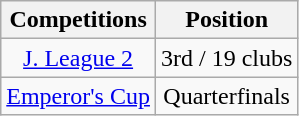<table class="wikitable" style="text-align:center;">
<tr>
<th>Competitions</th>
<th>Position</th>
</tr>
<tr>
<td><a href='#'>J. League 2</a></td>
<td>3rd / 19 clubs</td>
</tr>
<tr>
<td><a href='#'>Emperor's Cup</a></td>
<td>Quarterfinals</td>
</tr>
</table>
